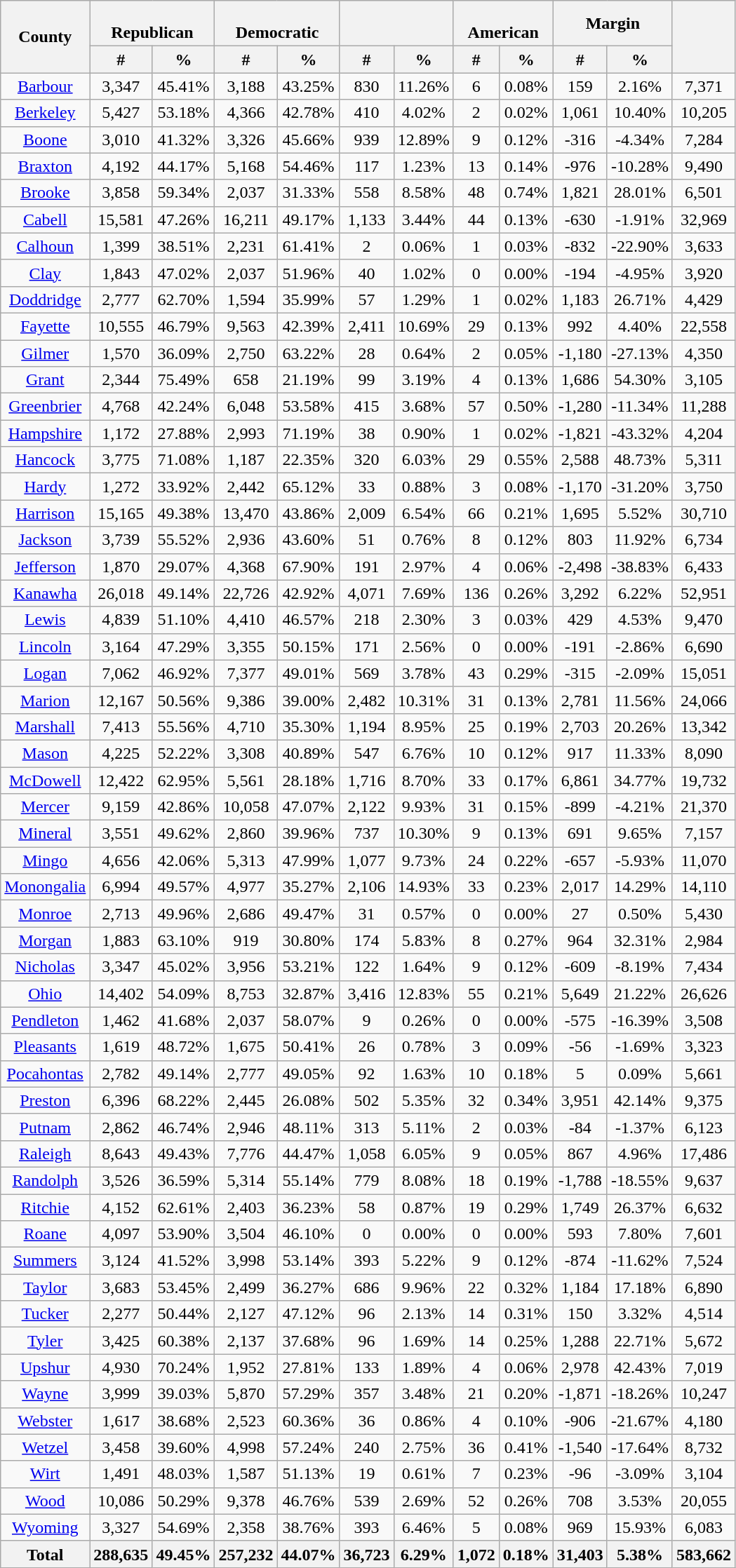<table class="wikitable sortable mw-collapsible mw-collapsed">
<tr>
<th rowspan="2">County</th>
<th colspan="2"><br>Republican</th>
<th colspan="2"><br>Democratic</th>
<th colspan="2"><br></th>
<th colspan="2"><br>American</th>
<th colspan="2">Margin</th>
<th rowspan="2"></th>
</tr>
<tr bgcolor="lightgrey">
<th data-sort-type="number">#</th>
<th data-sort-type="number">%</th>
<th data-sort-type="number">#</th>
<th data-sort-type="number">%</th>
<th data-sort-type="number">#</th>
<th data-sort-type="number">%</th>
<th data-sort-type="number">#</th>
<th data-sort-type="number">%</th>
<th data-sort-type="number">#</th>
<th data-sort-type="number">%</th>
</tr>
<tr style="text-align:center;">
<td><a href='#'>Barbour</a></td>
<td>3,347</td>
<td>45.41%</td>
<td>3,188</td>
<td>43.25%</td>
<td>830</td>
<td>11.26%</td>
<td>6</td>
<td>0.08%</td>
<td>159</td>
<td>2.16%</td>
<td>7,371</td>
</tr>
<tr style="text-align:center;">
<td><a href='#'>Berkeley</a></td>
<td>5,427</td>
<td>53.18%</td>
<td>4,366</td>
<td>42.78%</td>
<td>410</td>
<td>4.02%</td>
<td>2</td>
<td>0.02%</td>
<td>1,061</td>
<td>10.40%</td>
<td>10,205</td>
</tr>
<tr style="text-align:center;">
<td><a href='#'>Boone</a></td>
<td>3,010</td>
<td>41.32%</td>
<td>3,326</td>
<td>45.66%</td>
<td>939</td>
<td>12.89%</td>
<td>9</td>
<td>0.12%</td>
<td>-316</td>
<td>-4.34%</td>
<td>7,284</td>
</tr>
<tr style="text-align:center;">
<td><a href='#'>Braxton</a></td>
<td>4,192</td>
<td>44.17%</td>
<td>5,168</td>
<td>54.46%</td>
<td>117</td>
<td>1.23%</td>
<td>13</td>
<td>0.14%</td>
<td>-976</td>
<td>-10.28%</td>
<td>9,490</td>
</tr>
<tr style="text-align:center;">
<td><a href='#'>Brooke</a></td>
<td>3,858</td>
<td>59.34%</td>
<td>2,037</td>
<td>31.33%</td>
<td>558</td>
<td>8.58%</td>
<td>48</td>
<td>0.74%</td>
<td>1,821</td>
<td>28.01%</td>
<td>6,501</td>
</tr>
<tr style="text-align:center;">
<td><a href='#'>Cabell</a></td>
<td>15,581</td>
<td>47.26%</td>
<td>16,211</td>
<td>49.17%</td>
<td>1,133</td>
<td>3.44%</td>
<td>44</td>
<td>0.13%</td>
<td>-630</td>
<td>-1.91%</td>
<td>32,969</td>
</tr>
<tr style="text-align:center;">
<td><a href='#'>Calhoun</a></td>
<td>1,399</td>
<td>38.51%</td>
<td>2,231</td>
<td>61.41%</td>
<td>2</td>
<td>0.06%</td>
<td>1</td>
<td>0.03%</td>
<td>-832</td>
<td>-22.90%</td>
<td>3,633</td>
</tr>
<tr style="text-align:center;">
<td><a href='#'>Clay</a></td>
<td>1,843</td>
<td>47.02%</td>
<td>2,037</td>
<td>51.96%</td>
<td>40</td>
<td>1.02%</td>
<td>0</td>
<td>0.00%</td>
<td>-194</td>
<td>-4.95%</td>
<td>3,920</td>
</tr>
<tr style="text-align:center;">
<td><a href='#'>Doddridge</a></td>
<td>2,777</td>
<td>62.70%</td>
<td>1,594</td>
<td>35.99%</td>
<td>57</td>
<td>1.29%</td>
<td>1</td>
<td>0.02%</td>
<td>1,183</td>
<td>26.71%</td>
<td>4,429</td>
</tr>
<tr style="text-align:center;">
<td><a href='#'>Fayette</a></td>
<td>10,555</td>
<td>46.79%</td>
<td>9,563</td>
<td>42.39%</td>
<td>2,411</td>
<td>10.69%</td>
<td>29</td>
<td>0.13%</td>
<td>992</td>
<td>4.40%</td>
<td>22,558</td>
</tr>
<tr style="text-align:center;">
<td><a href='#'>Gilmer</a></td>
<td>1,570</td>
<td>36.09%</td>
<td>2,750</td>
<td>63.22%</td>
<td>28</td>
<td>0.64%</td>
<td>2</td>
<td>0.05%</td>
<td>-1,180</td>
<td>-27.13%</td>
<td>4,350</td>
</tr>
<tr style="text-align:center;">
<td><a href='#'>Grant</a></td>
<td>2,344</td>
<td>75.49%</td>
<td>658</td>
<td>21.19%</td>
<td>99</td>
<td>3.19%</td>
<td>4</td>
<td>0.13%</td>
<td>1,686</td>
<td>54.30%</td>
<td>3,105</td>
</tr>
<tr style="text-align:center;">
<td><a href='#'>Greenbrier</a></td>
<td>4,768</td>
<td>42.24%</td>
<td>6,048</td>
<td>53.58%</td>
<td>415</td>
<td>3.68%</td>
<td>57</td>
<td>0.50%</td>
<td>-1,280</td>
<td>-11.34%</td>
<td>11,288</td>
</tr>
<tr style="text-align:center;">
<td><a href='#'>Hampshire</a></td>
<td>1,172</td>
<td>27.88%</td>
<td>2,993</td>
<td>71.19%</td>
<td>38</td>
<td>0.90%</td>
<td>1</td>
<td>0.02%</td>
<td>-1,821</td>
<td>-43.32%</td>
<td>4,204</td>
</tr>
<tr style="text-align:center;">
<td><a href='#'>Hancock</a></td>
<td>3,775</td>
<td>71.08%</td>
<td>1,187</td>
<td>22.35%</td>
<td>320</td>
<td>6.03%</td>
<td>29</td>
<td>0.55%</td>
<td>2,588</td>
<td>48.73%</td>
<td>5,311</td>
</tr>
<tr style="text-align:center;">
<td><a href='#'>Hardy</a></td>
<td>1,272</td>
<td>33.92%</td>
<td>2,442</td>
<td>65.12%</td>
<td>33</td>
<td>0.88%</td>
<td>3</td>
<td>0.08%</td>
<td>-1,170</td>
<td>-31.20%</td>
<td>3,750</td>
</tr>
<tr style="text-align:center;">
<td><a href='#'>Harrison</a></td>
<td>15,165</td>
<td>49.38%</td>
<td>13,470</td>
<td>43.86%</td>
<td>2,009</td>
<td>6.54%</td>
<td>66</td>
<td>0.21%</td>
<td>1,695</td>
<td>5.52%</td>
<td>30,710</td>
</tr>
<tr style="text-align:center;">
<td><a href='#'>Jackson</a></td>
<td>3,739</td>
<td>55.52%</td>
<td>2,936</td>
<td>43.60%</td>
<td>51</td>
<td>0.76%</td>
<td>8</td>
<td>0.12%</td>
<td>803</td>
<td>11.92%</td>
<td>6,734</td>
</tr>
<tr style="text-align:center;">
<td><a href='#'>Jefferson</a></td>
<td>1,870</td>
<td>29.07%</td>
<td>4,368</td>
<td>67.90%</td>
<td>191</td>
<td>2.97%</td>
<td>4</td>
<td>0.06%</td>
<td>-2,498</td>
<td>-38.83%</td>
<td>6,433</td>
</tr>
<tr style="text-align:center;">
<td><a href='#'>Kanawha</a></td>
<td>26,018</td>
<td>49.14%</td>
<td>22,726</td>
<td>42.92%</td>
<td>4,071</td>
<td>7.69%</td>
<td>136</td>
<td>0.26%</td>
<td>3,292</td>
<td>6.22%</td>
<td>52,951</td>
</tr>
<tr style="text-align:center;">
<td><a href='#'>Lewis</a></td>
<td>4,839</td>
<td>51.10%</td>
<td>4,410</td>
<td>46.57%</td>
<td>218</td>
<td>2.30%</td>
<td>3</td>
<td>0.03%</td>
<td>429</td>
<td>4.53%</td>
<td>9,470</td>
</tr>
<tr style="text-align:center;">
<td><a href='#'>Lincoln</a></td>
<td>3,164</td>
<td>47.29%</td>
<td>3,355</td>
<td>50.15%</td>
<td>171</td>
<td>2.56%</td>
<td>0</td>
<td>0.00%</td>
<td>-191</td>
<td>-2.86%</td>
<td>6,690</td>
</tr>
<tr style="text-align:center;">
<td><a href='#'>Logan</a></td>
<td>7,062</td>
<td>46.92%</td>
<td>7,377</td>
<td>49.01%</td>
<td>569</td>
<td>3.78%</td>
<td>43</td>
<td>0.29%</td>
<td>-315</td>
<td>-2.09%</td>
<td>15,051</td>
</tr>
<tr style="text-align:center;">
<td><a href='#'>Marion</a></td>
<td>12,167</td>
<td>50.56%</td>
<td>9,386</td>
<td>39.00%</td>
<td>2,482</td>
<td>10.31%</td>
<td>31</td>
<td>0.13%</td>
<td>2,781</td>
<td>11.56%</td>
<td>24,066</td>
</tr>
<tr style="text-align:center;">
<td><a href='#'>Marshall</a></td>
<td>7,413</td>
<td>55.56%</td>
<td>4,710</td>
<td>35.30%</td>
<td>1,194</td>
<td>8.95%</td>
<td>25</td>
<td>0.19%</td>
<td>2,703</td>
<td>20.26%</td>
<td>13,342</td>
</tr>
<tr style="text-align:center;">
<td><a href='#'>Mason</a></td>
<td>4,225</td>
<td>52.22%</td>
<td>3,308</td>
<td>40.89%</td>
<td>547</td>
<td>6.76%</td>
<td>10</td>
<td>0.12%</td>
<td>917</td>
<td>11.33%</td>
<td>8,090</td>
</tr>
<tr style="text-align:center;">
<td><a href='#'>McDowell</a></td>
<td>12,422</td>
<td>62.95%</td>
<td>5,561</td>
<td>28.18%</td>
<td>1,716</td>
<td>8.70%</td>
<td>33</td>
<td>0.17%</td>
<td>6,861</td>
<td>34.77%</td>
<td>19,732</td>
</tr>
<tr style="text-align:center;">
<td><a href='#'>Mercer</a></td>
<td>9,159</td>
<td>42.86%</td>
<td>10,058</td>
<td>47.07%</td>
<td>2,122</td>
<td>9.93%</td>
<td>31</td>
<td>0.15%</td>
<td>-899</td>
<td>-4.21%</td>
<td>21,370</td>
</tr>
<tr style="text-align:center;">
<td><a href='#'>Mineral</a></td>
<td>3,551</td>
<td>49.62%</td>
<td>2,860</td>
<td>39.96%</td>
<td>737</td>
<td>10.30%</td>
<td>9</td>
<td>0.13%</td>
<td>691</td>
<td>9.65%</td>
<td>7,157</td>
</tr>
<tr style="text-align:center;">
<td><a href='#'>Mingo</a></td>
<td>4,656</td>
<td>42.06%</td>
<td>5,313</td>
<td>47.99%</td>
<td>1,077</td>
<td>9.73%</td>
<td>24</td>
<td>0.22%</td>
<td>-657</td>
<td>-5.93%</td>
<td>11,070</td>
</tr>
<tr style="text-align:center;">
<td><a href='#'>Monongalia</a></td>
<td>6,994</td>
<td>49.57%</td>
<td>4,977</td>
<td>35.27%</td>
<td>2,106</td>
<td>14.93%</td>
<td>33</td>
<td>0.23%</td>
<td>2,017</td>
<td>14.29%</td>
<td>14,110</td>
</tr>
<tr style="text-align:center;">
<td><a href='#'>Monroe</a></td>
<td>2,713</td>
<td>49.96%</td>
<td>2,686</td>
<td>49.47%</td>
<td>31</td>
<td>0.57%</td>
<td>0</td>
<td>0.00%</td>
<td>27</td>
<td>0.50%</td>
<td>5,430</td>
</tr>
<tr style="text-align:center;">
<td><a href='#'>Morgan</a></td>
<td>1,883</td>
<td>63.10%</td>
<td>919</td>
<td>30.80%</td>
<td>174</td>
<td>5.83%</td>
<td>8</td>
<td>0.27%</td>
<td>964</td>
<td>32.31%</td>
<td>2,984</td>
</tr>
<tr style="text-align:center;">
<td><a href='#'>Nicholas</a></td>
<td>3,347</td>
<td>45.02%</td>
<td>3,956</td>
<td>53.21%</td>
<td>122</td>
<td>1.64%</td>
<td>9</td>
<td>0.12%</td>
<td>-609</td>
<td>-8.19%</td>
<td>7,434</td>
</tr>
<tr style="text-align:center;">
<td><a href='#'>Ohio</a></td>
<td>14,402</td>
<td>54.09%</td>
<td>8,753</td>
<td>32.87%</td>
<td>3,416</td>
<td>12.83%</td>
<td>55</td>
<td>0.21%</td>
<td>5,649</td>
<td>21.22%</td>
<td>26,626</td>
</tr>
<tr style="text-align:center;">
<td><a href='#'>Pendleton</a></td>
<td>1,462</td>
<td>41.68%</td>
<td>2,037</td>
<td>58.07%</td>
<td>9</td>
<td>0.26%</td>
<td>0</td>
<td>0.00%</td>
<td>-575</td>
<td>-16.39%</td>
<td>3,508</td>
</tr>
<tr style="text-align:center;">
<td><a href='#'>Pleasants</a></td>
<td>1,619</td>
<td>48.72%</td>
<td>1,675</td>
<td>50.41%</td>
<td>26</td>
<td>0.78%</td>
<td>3</td>
<td>0.09%</td>
<td>-56</td>
<td>-1.69%</td>
<td>3,323</td>
</tr>
<tr style="text-align:center;">
<td><a href='#'>Pocahontas</a></td>
<td>2,782</td>
<td>49.14%</td>
<td>2,777</td>
<td>49.05%</td>
<td>92</td>
<td>1.63%</td>
<td>10</td>
<td>0.18%</td>
<td>5</td>
<td>0.09%</td>
<td>5,661</td>
</tr>
<tr style="text-align:center;">
<td><a href='#'>Preston</a></td>
<td>6,396</td>
<td>68.22%</td>
<td>2,445</td>
<td>26.08%</td>
<td>502</td>
<td>5.35%</td>
<td>32</td>
<td>0.34%</td>
<td>3,951</td>
<td>42.14%</td>
<td>9,375</td>
</tr>
<tr style="text-align:center;">
<td><a href='#'>Putnam</a></td>
<td>2,862</td>
<td>46.74%</td>
<td>2,946</td>
<td>48.11%</td>
<td>313</td>
<td>5.11%</td>
<td>2</td>
<td>0.03%</td>
<td>-84</td>
<td>-1.37%</td>
<td>6,123</td>
</tr>
<tr style="text-align:center;">
<td><a href='#'>Raleigh</a></td>
<td>8,643</td>
<td>49.43%</td>
<td>7,776</td>
<td>44.47%</td>
<td>1,058</td>
<td>6.05%</td>
<td>9</td>
<td>0.05%</td>
<td>867</td>
<td>4.96%</td>
<td>17,486</td>
</tr>
<tr style="text-align:center;">
<td><a href='#'>Randolph</a></td>
<td>3,526</td>
<td>36.59%</td>
<td>5,314</td>
<td>55.14%</td>
<td>779</td>
<td>8.08%</td>
<td>18</td>
<td>0.19%</td>
<td>-1,788</td>
<td>-18.55%</td>
<td>9,637</td>
</tr>
<tr style="text-align:center;">
<td><a href='#'>Ritchie</a></td>
<td>4,152</td>
<td>62.61%</td>
<td>2,403</td>
<td>36.23%</td>
<td>58</td>
<td>0.87%</td>
<td>19</td>
<td>0.29%</td>
<td>1,749</td>
<td>26.37%</td>
<td>6,632</td>
</tr>
<tr style="text-align:center;">
<td><a href='#'>Roane</a></td>
<td>4,097</td>
<td>53.90%</td>
<td>3,504</td>
<td>46.10%</td>
<td>0</td>
<td>0.00%</td>
<td>0</td>
<td>0.00%</td>
<td>593</td>
<td>7.80%</td>
<td>7,601</td>
</tr>
<tr style="text-align:center;">
<td><a href='#'>Summers</a></td>
<td>3,124</td>
<td>41.52%</td>
<td>3,998</td>
<td>53.14%</td>
<td>393</td>
<td>5.22%</td>
<td>9</td>
<td>0.12%</td>
<td>-874</td>
<td>-11.62%</td>
<td>7,524</td>
</tr>
<tr style="text-align:center;">
<td><a href='#'>Taylor</a></td>
<td>3,683</td>
<td>53.45%</td>
<td>2,499</td>
<td>36.27%</td>
<td>686</td>
<td>9.96%</td>
<td>22</td>
<td>0.32%</td>
<td>1,184</td>
<td>17.18%</td>
<td>6,890</td>
</tr>
<tr style="text-align:center;">
<td><a href='#'>Tucker</a></td>
<td>2,277</td>
<td>50.44%</td>
<td>2,127</td>
<td>47.12%</td>
<td>96</td>
<td>2.13%</td>
<td>14</td>
<td>0.31%</td>
<td>150</td>
<td>3.32%</td>
<td>4,514</td>
</tr>
<tr style="text-align:center;">
<td><a href='#'>Tyler</a></td>
<td>3,425</td>
<td>60.38%</td>
<td>2,137</td>
<td>37.68%</td>
<td>96</td>
<td>1.69%</td>
<td>14</td>
<td>0.25%</td>
<td>1,288</td>
<td>22.71%</td>
<td>5,672</td>
</tr>
<tr style="text-align:center;">
<td><a href='#'>Upshur</a></td>
<td>4,930</td>
<td>70.24%</td>
<td>1,952</td>
<td>27.81%</td>
<td>133</td>
<td>1.89%</td>
<td>4</td>
<td>0.06%</td>
<td>2,978</td>
<td>42.43%</td>
<td>7,019</td>
</tr>
<tr style="text-align:center;">
<td><a href='#'>Wayne</a></td>
<td>3,999</td>
<td>39.03%</td>
<td>5,870</td>
<td>57.29%</td>
<td>357</td>
<td>3.48%</td>
<td>21</td>
<td>0.20%</td>
<td>-1,871</td>
<td>-18.26%</td>
<td>10,247</td>
</tr>
<tr style="text-align:center;">
<td><a href='#'>Webster</a></td>
<td>1,617</td>
<td>38.68%</td>
<td>2,523</td>
<td>60.36%</td>
<td>36</td>
<td>0.86%</td>
<td>4</td>
<td>0.10%</td>
<td>-906</td>
<td>-21.67%</td>
<td>4,180</td>
</tr>
<tr style="text-align:center;">
<td><a href='#'>Wetzel</a></td>
<td>3,458</td>
<td>39.60%</td>
<td>4,998</td>
<td>57.24%</td>
<td>240</td>
<td>2.75%</td>
<td>36</td>
<td>0.41%</td>
<td>-1,540</td>
<td>-17.64%</td>
<td>8,732</td>
</tr>
<tr style="text-align:center;">
<td><a href='#'>Wirt</a></td>
<td>1,491</td>
<td>48.03%</td>
<td>1,587</td>
<td>51.13%</td>
<td>19</td>
<td>0.61%</td>
<td>7</td>
<td>0.23%</td>
<td>-96</td>
<td>-3.09%</td>
<td>3,104</td>
</tr>
<tr style="text-align:center;">
<td><a href='#'>Wood</a></td>
<td>10,086</td>
<td>50.29%</td>
<td>9,378</td>
<td>46.76%</td>
<td>539</td>
<td>2.69%</td>
<td>52</td>
<td>0.26%</td>
<td>708</td>
<td>3.53%</td>
<td>20,055</td>
</tr>
<tr style="text-align:center;">
<td><a href='#'>Wyoming</a></td>
<td>3,327</td>
<td>54.69%</td>
<td>2,358</td>
<td>38.76%</td>
<td>393</td>
<td>6.46%</td>
<td>5</td>
<td>0.08%</td>
<td>969</td>
<td>15.93%</td>
<td>6,083</td>
</tr>
<tr style="text-align:center;">
<th>Total</th>
<th>288,635</th>
<th>49.45%</th>
<th>257,232</th>
<th>44.07%</th>
<th>36,723</th>
<th>6.29%</th>
<th>1,072</th>
<th>0.18%</th>
<th>31,403</th>
<th>5.38%</th>
<th>583,662</th>
</tr>
</table>
